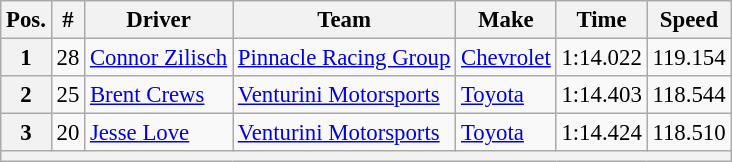<table class="wikitable" style="font-size:95%">
<tr>
<th>Pos.</th>
<th>#</th>
<th>Driver</th>
<th>Team</th>
<th>Make</th>
<th>Time</th>
<th>Speed</th>
</tr>
<tr>
<th>1</th>
<td>28</td>
<td><a href='#'>Connor Zilisch</a></td>
<td><a href='#'>Pinnacle Racing Group</a></td>
<td><a href='#'>Chevrolet</a></td>
<td>1:14.022</td>
<td>119.154</td>
</tr>
<tr>
<th>2</th>
<td>25</td>
<td><a href='#'>Brent Crews</a></td>
<td><a href='#'>Venturini Motorsports</a></td>
<td><a href='#'>Toyota</a></td>
<td>1:14.403</td>
<td>118.544</td>
</tr>
<tr>
<th>3</th>
<td>20</td>
<td><a href='#'>Jesse Love</a></td>
<td><a href='#'>Venturini Motorsports</a></td>
<td><a href='#'>Toyota</a></td>
<td>1:14.424</td>
<td>118.510</td>
</tr>
<tr>
<th colspan="7"></th>
</tr>
</table>
